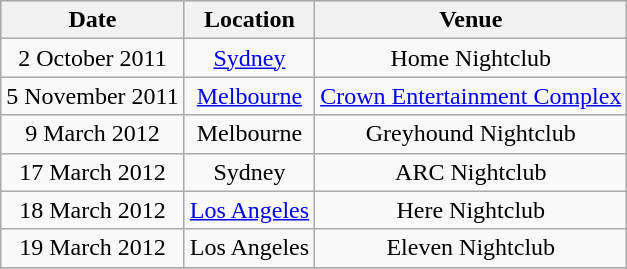<table class="wikitable" style="text-align:center;">
<tr bgcolor="#CCCCCC">
<th>Date</th>
<th>Location</th>
<th>Venue</th>
</tr>
<tr>
<td>2 October 2011</td>
<td><a href='#'>Sydney</a></td>
<td>Home Nightclub</td>
</tr>
<tr>
<td>5 November 2011</td>
<td><a href='#'>Melbourne</a></td>
<td><a href='#'>Crown Entertainment Complex</a></td>
</tr>
<tr>
<td>9 March 2012</td>
<td>Melbourne</td>
<td>Greyhound Nightclub</td>
</tr>
<tr>
<td>17 March 2012</td>
<td>Sydney</td>
<td>ARC Nightclub</td>
</tr>
<tr>
<td>18 March 2012</td>
<td><a href='#'>Los Angeles</a></td>
<td>Here Nightclub</td>
</tr>
<tr>
<td>19 March 2012</td>
<td>Los Angeles</td>
<td>Eleven Nightclub</td>
</tr>
<tr>
</tr>
</table>
